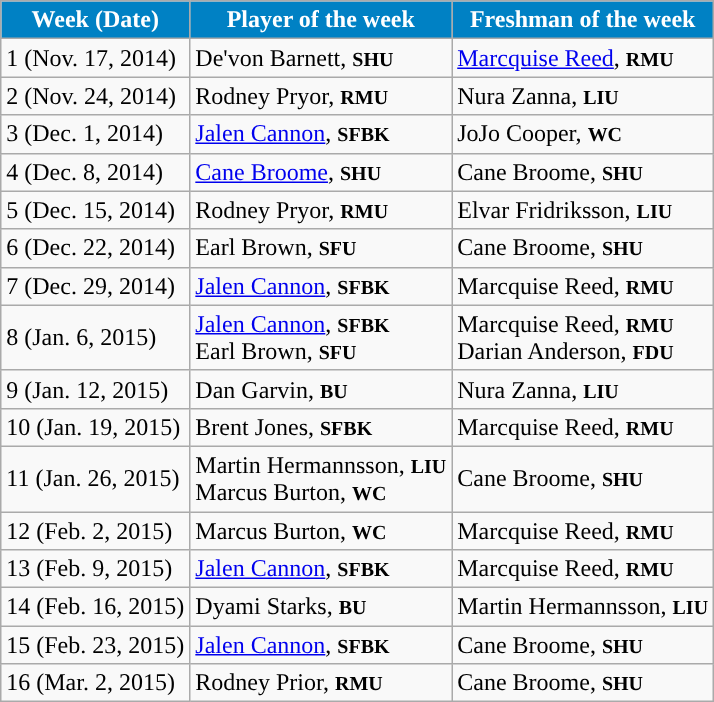<table class="wikitable" border="1">
<tr>
<th align="center" style="background:#0081C4; color:#FFFFFF;">Week (Date)</th>
<th align="center" style="background:#0081C4; color:#FFFFFF;">Player of the week</th>
<th align="center" style="background:#0081C4; color:#FFFFFF;">Freshman of the week</th>
</tr>
<tr>
<td>1 (Nov. 17, 2014)</td>
<td>De'von Barnett, <small><strong>SHU</strong></small></td>
<td><a href='#'>Marcquise Reed</a>, <small><strong>RMU</strong></small></td>
</tr>
<tr>
<td>2 (Nov. 24, 2014)</td>
<td>Rodney Pryor, <small><strong>RMU</strong></small></td>
<td>Nura Zanna, <small><strong>LIU</strong></small></td>
</tr>
<tr>
<td>3 (Dec. 1, 2014)</td>
<td><a href='#'>Jalen Cannon</a>, <small><strong>SFBK</strong></small></td>
<td>JoJo Cooper, <small><strong>WC</strong></small></td>
</tr>
<tr>
<td>4 (Dec. 8, 2014)</td>
<td><a href='#'>Cane Broome</a>, <small><strong>SHU</strong></small></td>
<td>Cane Broome, <small><strong>SHU</strong></small></td>
</tr>
<tr>
<td>5 (Dec. 15, 2014)</td>
<td>Rodney Pryor, <small><strong>RMU</strong></small></td>
<td>Elvar Fridriksson, <small><strong>LIU</strong></small></td>
</tr>
<tr>
<td>6 (Dec. 22, 2014)</td>
<td>Earl Brown, <small><strong>SFU</strong></small></td>
<td>Cane Broome, <small><strong>SHU</strong></small></td>
</tr>
<tr>
<td>7 (Dec. 29, 2014)</td>
<td><a href='#'>Jalen Cannon</a>, <small><strong>SFBK</strong></small></td>
<td>Marcquise Reed, <small><strong>RMU</strong></small></td>
</tr>
<tr>
<td>8 (Jan. 6, 2015)</td>
<td><a href='#'>Jalen Cannon</a>, <small><strong>SFBK</strong></small> <br> Earl Brown,  <small><strong>SFU</strong></small></td>
<td>Marcquise Reed, <small><strong>RMU</strong></small> <br> Darian Anderson, <small><strong>FDU</strong></small></td>
</tr>
<tr>
<td>9 (Jan. 12, 2015)</td>
<td>Dan Garvin, <small><strong>BU</strong></small></td>
<td>Nura Zanna, <small><strong>LIU</strong></small></td>
</tr>
<tr>
<td>10 (Jan. 19, 2015)</td>
<td>Brent Jones, <small><strong>SFBK</strong></small></td>
<td>Marcquise Reed, <small><strong>RMU</strong></small></td>
</tr>
<tr>
<td>11 (Jan. 26, 2015)</td>
<td>Martin Hermannsson, <small><strong>LIU</strong></small> <br> Marcus Burton, <small><strong>WC</strong></small></td>
<td>Cane Broome, <small><strong>SHU</strong></small></td>
</tr>
<tr>
<td>12 (Feb. 2, 2015)</td>
<td>Marcus Burton, <small><strong>WC</strong></small></td>
<td>Marcquise Reed, <small><strong>RMU</strong></small></td>
</tr>
<tr>
<td>13 (Feb. 9, 2015)</td>
<td><a href='#'>Jalen Cannon</a>, <small><strong>SFBK</strong></small></td>
<td>Marcquise Reed, <small><strong>RMU</strong></small></td>
</tr>
<tr>
<td>14 (Feb. 16, 2015)</td>
<td>Dyami Starks, <small><strong>BU</strong></small></td>
<td>Martin Hermannsson, <small><strong>LIU</strong></small></td>
</tr>
<tr>
<td>15 (Feb. 23, 2015)</td>
<td><a href='#'>Jalen Cannon</a>, <small><strong>SFBK</strong></small></td>
<td>Cane Broome, <small><strong>SHU</strong></small></td>
</tr>
<tr>
<td>16 (Mar. 2, 2015)</td>
<td>Rodney Prior, <small><strong>RMU</strong></small></td>
<td>Cane Broome, <small><strong>SHU</strong></small></td>
</tr>
</table>
